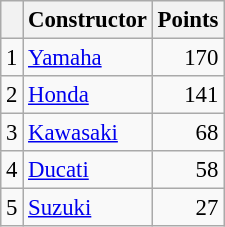<table class="wikitable" style="font-size: 95%;">
<tr>
<th></th>
<th>Constructor</th>
<th>Points</th>
</tr>
<tr>
<td align=center>1</td>
<td> <a href='#'>Yamaha</a></td>
<td align=right>170</td>
</tr>
<tr>
<td align=center>2</td>
<td> <a href='#'>Honda</a></td>
<td align=right>141</td>
</tr>
<tr>
<td align=center>3</td>
<td> <a href='#'>Kawasaki</a></td>
<td align=right>68</td>
</tr>
<tr>
<td align=center>4</td>
<td> <a href='#'>Ducati</a></td>
<td align=right>58</td>
</tr>
<tr>
<td align=center>5</td>
<td> <a href='#'>Suzuki</a></td>
<td align=right>27</td>
</tr>
</table>
